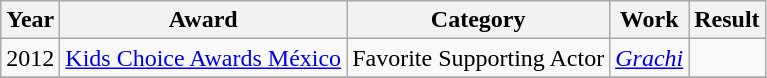<table class="wikitable">
<tr>
<th>Year</th>
<th>Award</th>
<th>Category</th>
<th>Work</th>
<th>Result</th>
</tr>
<tr>
<td>2012</td>
<td><a href='#'>Kids Choice Awards México</a></td>
<td>Favorite Supporting Actor</td>
<td><em><a href='#'>Grachi</a></em></td>
<td></td>
</tr>
<tr>
</tr>
</table>
